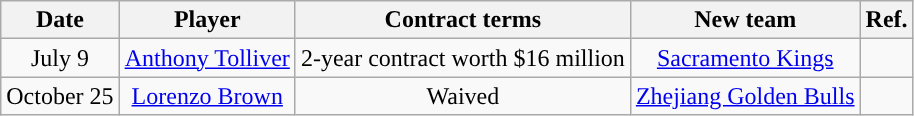<table class="wikitable sortable sortable">
<tr>
<th>Date</th>
<th>Player</th>
<th>Contract terms</th>
<th>New team</th>
<th>Ref.</th>
</tr>
<tr style="text-align: center">
<td>July 9</td>
<td><a href='#'>Anthony Tolliver</a></td>
<td>2-year contract worth $16 million</td>
<td><a href='#'>Sacramento Kings</a></td>
<td></td>
</tr>
<tr style="text-align: center">
<td>October 25</td>
<td><a href='#'>Lorenzo Brown</a></td>
<td>Waived</td>
<td><a href='#'>Zhejiang Golden Bulls</a></td>
<td></td>
</tr>
</table>
